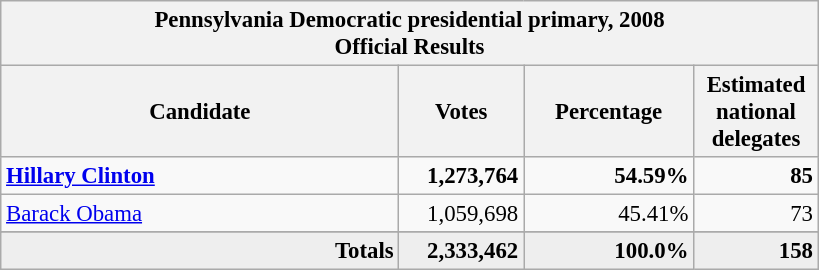<table class="wikitable" style="font-size:95%; text-align:right;">
<tr>
<th colspan="4">Pennsylvania Democratic presidential primary, 2008<br>Official Results</th>
</tr>
<tr>
<th style="width: 17em">Candidate</th>
<th style="width: 5em">Votes</th>
<th style="width: 7em">Percentage</th>
<th style="width: 5em">Estimated national delegates</th>
</tr>
<tr>
<td align="left"><strong><a href='#'>Hillary Clinton</a></strong></td>
<td><strong>1,273,764</strong></td>
<td><strong>54.59%</strong></td>
<td><strong>85</strong></td>
</tr>
<tr>
<td align="left"><a href='#'>Barack Obama</a></td>
<td>1,059,698</td>
<td>45.41%</td>
<td>73</td>
</tr>
<tr>
</tr>
<tr bgcolor="#EEEEEE" style="margin-right:0.5em">
<td><strong>Totals</strong></td>
<td><strong>2,333,462</strong></td>
<td><strong>100.0%</strong></td>
<td><strong>158</strong></td>
</tr>
</table>
